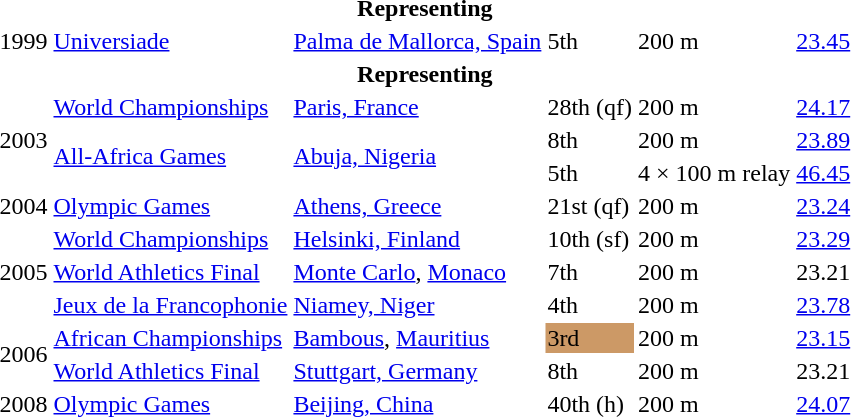<table>
<tr>
<th colspan="6">Representing </th>
</tr>
<tr>
<td>1999</td>
<td><a href='#'>Universiade</a></td>
<td><a href='#'>Palma de Mallorca, Spain</a></td>
<td>5th</td>
<td>200 m</td>
<td><a href='#'>23.45</a></td>
</tr>
<tr>
<th colspan="6">Representing </th>
</tr>
<tr>
<td rowspan=3>2003</td>
<td><a href='#'>World Championships</a></td>
<td><a href='#'>Paris, France</a></td>
<td>28th (qf)</td>
<td>200 m</td>
<td><a href='#'>24.17</a></td>
</tr>
<tr>
<td rowspan=2><a href='#'>All-Africa Games</a></td>
<td rowspan=2><a href='#'>Abuja, Nigeria</a></td>
<td>8th</td>
<td>200 m</td>
<td><a href='#'>23.89</a></td>
</tr>
<tr>
<td>5th</td>
<td>4 × 100 m relay</td>
<td><a href='#'>46.45</a></td>
</tr>
<tr>
<td>2004</td>
<td><a href='#'>Olympic Games</a></td>
<td><a href='#'>Athens, Greece</a></td>
<td>21st (qf)</td>
<td>200 m</td>
<td><a href='#'>23.24</a></td>
</tr>
<tr>
<td rowspan=3>2005</td>
<td><a href='#'>World Championships</a></td>
<td><a href='#'>Helsinki, Finland</a></td>
<td>10th (sf)</td>
<td>200 m</td>
<td><a href='#'>23.29</a></td>
</tr>
<tr>
<td><a href='#'>World Athletics Final</a></td>
<td><a href='#'>Monte Carlo</a>, <a href='#'>Monaco</a></td>
<td>7th</td>
<td>200 m</td>
<td>23.21</td>
</tr>
<tr>
<td><a href='#'>Jeux de la Francophonie</a></td>
<td><a href='#'>Niamey, Niger</a></td>
<td>4th</td>
<td>200 m</td>
<td><a href='#'>23.78</a></td>
</tr>
<tr>
<td rowspan=2>2006</td>
<td><a href='#'>African Championships</a></td>
<td><a href='#'>Bambous</a>, <a href='#'>Mauritius</a></td>
<td bgcolor=cc9966>3rd</td>
<td>200 m</td>
<td><a href='#'>23.15</a></td>
</tr>
<tr>
<td><a href='#'>World Athletics Final</a></td>
<td><a href='#'>Stuttgart, Germany</a></td>
<td>8th</td>
<td>200 m</td>
<td>23.21</td>
</tr>
<tr>
<td>2008</td>
<td><a href='#'>Olympic Games</a></td>
<td><a href='#'>Beijing, China</a></td>
<td>40th (h)</td>
<td>200 m</td>
<td><a href='#'>24.07</a></td>
</tr>
</table>
